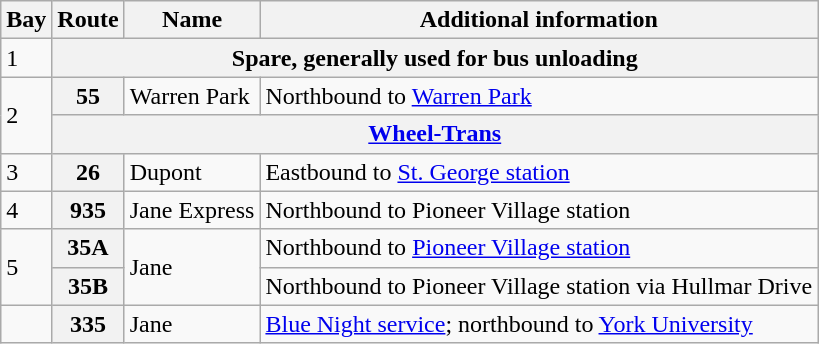<table class="wikitable">
<tr>
<th>Bay</th>
<th>Route</th>
<th>Name</th>
<th>Additional information</th>
</tr>
<tr>
<td>1</td>
<th colspan="3">Spare, generally used for bus unloading</th>
</tr>
<tr>
<td rowspan="2">2</td>
<th>55</th>
<td>Warren Park</td>
<td>Northbound to <a href='#'>Warren Park</a></td>
</tr>
<tr>
<th colspan="3"><a href='#'>Wheel-Trans</a></th>
</tr>
<tr>
<td>3</td>
<th>26</th>
<td>Dupont</td>
<td>Eastbound to <a href='#'>St. George station</a></td>
</tr>
<tr>
<td>4</td>
<th>935</th>
<td>Jane Express</td>
<td>Northbound to Pioneer Village station</td>
</tr>
<tr>
<td rowspan="2">5</td>
<th>35A</th>
<td rowspan="2">Jane</td>
<td>Northbound to <a href='#'>Pioneer Village station</a></td>
</tr>
<tr>
<th>35B</th>
<td>Northbound to Pioneer Village station via Hullmar Drive</td>
</tr>
<tr>
<td></td>
<th>335</th>
<td>Jane</td>
<td><a href='#'>Blue Night service</a>; northbound to <a href='#'>York University</a></td>
</tr>
</table>
